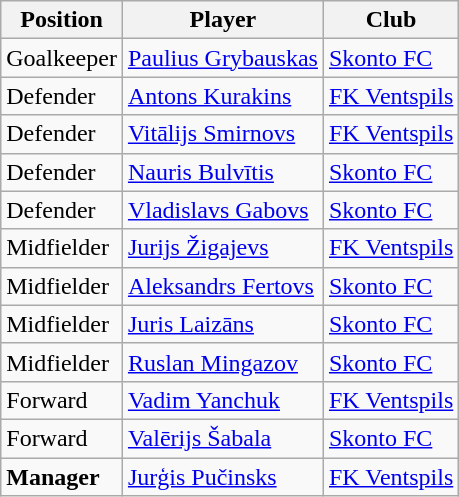<table class="wikitable">
<tr>
<th>Position</th>
<th>Player</th>
<th>Club</th>
</tr>
<tr>
<td>Goalkeeper</td>
<td> <a href='#'>Paulius Grybauskas</a></td>
<td><a href='#'>Skonto FC</a></td>
</tr>
<tr>
<td>Defender</td>
<td> <a href='#'>Antons Kurakins</a></td>
<td><a href='#'>FK Ventspils</a></td>
</tr>
<tr>
<td>Defender</td>
<td> <a href='#'>Vitālijs Smirnovs</a></td>
<td><a href='#'>FK Ventspils</a></td>
</tr>
<tr>
<td>Defender</td>
<td> <a href='#'>Nauris Bulvītis</a></td>
<td><a href='#'>Skonto FC</a></td>
</tr>
<tr>
<td>Defender</td>
<td> <a href='#'>Vladislavs Gabovs</a></td>
<td><a href='#'>Skonto FC</a></td>
</tr>
<tr>
<td>Midfielder</td>
<td> <a href='#'>Jurijs Žigajevs</a></td>
<td><a href='#'>FK Ventspils</a></td>
</tr>
<tr>
<td>Midfielder</td>
<td> <a href='#'>Aleksandrs Fertovs</a></td>
<td><a href='#'>Skonto FC</a></td>
</tr>
<tr>
<td>Midfielder</td>
<td> <a href='#'>Juris Laizāns</a></td>
<td><a href='#'>Skonto FC</a></td>
</tr>
<tr>
<td>Midfielder</td>
<td> <a href='#'>Ruslan Mingazov</a></td>
<td><a href='#'>Skonto FC</a></td>
</tr>
<tr>
<td>Forward</td>
<td> <a href='#'>Vadim Yanchuk</a></td>
<td><a href='#'>FK Ventspils</a></td>
</tr>
<tr>
<td>Forward</td>
<td> <a href='#'>Valērijs Šabala</a></td>
<td><a href='#'>Skonto FC</a></td>
</tr>
<tr>
<td><strong>Manager</strong></td>
<td> <a href='#'>Jurģis Pučinsks</a></td>
<td><a href='#'>FK Ventspils</a></td>
</tr>
</table>
